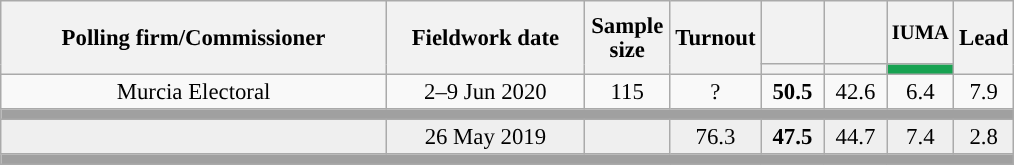<table class="wikitable collapsible collapsed" style="text-align:center; font-size:95%; line-height:16px;">
<tr style="height:42px;">
<th style="width:250px;" rowspan="2">Polling firm/Commissioner</th>
<th style="width:125px;" rowspan="2">Fieldwork date</th>
<th style="width:50px;" rowspan="2">Sample size</th>
<th style="width:45px;" rowspan="2">Turnout</th>
<th style="width:35px;"></th>
<th style="width:35px;"></th>
<th style="width:35px; font-size:90%;">IUMA</th>
<th style="width:30px;" rowspan="2">Lead</th>
</tr>
<tr>
<th style="color:inherit;background:"></th>
<th style="color:inherit;background:"></th>
<th style="color:inherit;background:#18A352;"></th>
</tr>
<tr>
<td>Murcia Electoral</td>
<td>2–9 Jun 2020</td>
<td>115</td>
<td>?</td>
<td><strong>50.5</strong><br></td>
<td>42.6<br></td>
<td>6.4<br></td>
<td style="background:">7.9</td>
</tr>
<tr>
<td colspan="8" style="background:#A0A0A0"></td>
</tr>
<tr style="background:#EFEFEF;">
<td><strong></strong></td>
<td>26 May 2019</td>
<td></td>
<td>76.3</td>
<td><strong>47.5</strong><br></td>
<td>44.7<br></td>
<td>7.4<br></td>
<td style="background:">2.8</td>
</tr>
<tr>
<td colspan="8" style="background:#A0A0A0"></td>
</tr>
</table>
